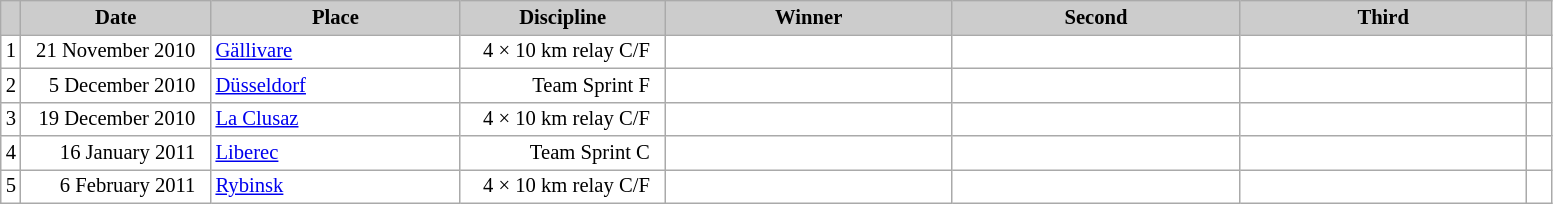<table class="wikitable plainrowheaders" style="background:#fff; font-size:86%; line-height:16px; border:grey solid 1px; border-collapse:collapse;">
<tr style="background:#ccc; text-align:center;">
<th scope="col" style="background:#ccc; width=20 px;"></th>
<th scope="col" style="background:#ccc; width:120px;">Date</th>
<th scope="col" style="background:#ccc; width:160px;">Place</th>
<th scope="col" style="background:#ccc; width:130px;">Discipline</th>
<th scope="col" style="background:#ccc; width:185px;">Winner</th>
<th scope="col" style="background:#ccc; width:185px;">Second</th>
<th scope="col" style="background:#ccc; width:185px;">Third</th>
<th scope="col" style="background:#ccc; width:10px;"></th>
</tr>
<tr>
<td align=center>1</td>
<td align=right>21 November 2010  </td>
<td> <a href='#'>Gällivare</a></td>
<td align=right>4 × 10 km relay C/F  </td>
<td></td>
<td></td>
<td></td>
<td></td>
</tr>
<tr>
<td align=center>2</td>
<td align=right>5 December 2010  </td>
<td> <a href='#'>Düsseldorf</a></td>
<td align=right>Team Sprint F  </td>
<td></td>
<td></td>
<td></td>
<td></td>
</tr>
<tr>
<td align=center>3</td>
<td align=right>19 December 2010  </td>
<td> <a href='#'>La Clusaz</a></td>
<td align=right>4 × 10 km relay C/F  </td>
<td></td>
<td></td>
<td></td>
<td></td>
</tr>
<tr>
<td align=center>4</td>
<td align=right>16 January 2011  </td>
<td> <a href='#'>Liberec</a></td>
<td align=right>Team Sprint C  </td>
<td></td>
<td></td>
<td></td>
<td></td>
</tr>
<tr>
<td align=center>5</td>
<td align=right>6 February 2011  </td>
<td> <a href='#'>Rybinsk</a></td>
<td align=right>4 × 10 km relay C/F  </td>
<td></td>
<td></td>
<td></td>
<td></td>
</tr>
</table>
